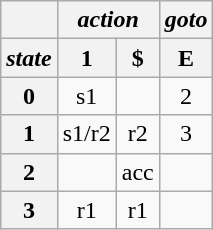<table class="wikitable">
<tr align="center">
<th></th>
<th colspan="2"><em>action</em></th>
<th><em>goto</em></th>
</tr>
<tr align="center">
<th><em>state</em></th>
<th>1</th>
<th>$</th>
<th>E</th>
</tr>
<tr align="center">
<th>0</th>
<td>s1</td>
<td></td>
<td>2</td>
</tr>
<tr align="center">
<th>1</th>
<td>s1/r2</td>
<td>r2</td>
<td>3</td>
</tr>
<tr align="center">
<th>2</th>
<td></td>
<td>acc</td>
<td></td>
</tr>
<tr align="center">
<th>3</th>
<td>r1</td>
<td>r1</td>
<td></td>
</tr>
</table>
